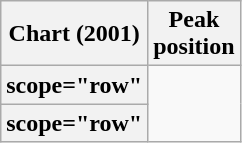<table class="wikitable plainrowheaders sortable">
<tr>
<th scope="col">Chart (2001)</th>
<th scope="col">Peak<br>position</th>
</tr>
<tr>
<th>scope="row" </th>
</tr>
<tr>
<th>scope="row" </th>
</tr>
</table>
